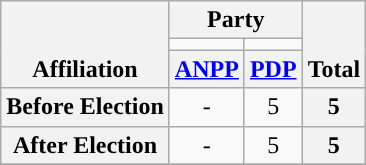<table class=wikitable style="text-align:center">
<tr style="vertical-align:bottom;">
<th rowspan=3>Affiliation</th>
<th colspan=2>Party</th>
<th rowspan=3>Total</th>
</tr>
<tr>
<td style="background-color:"></td>
<td style="background-color:"></td>
</tr>
<tr>
<th><a href='#'>ANPP</a></th>
<th><a href='#'>PDP</a></th>
</tr>
<tr>
<th>Before Election</th>
<td>-</td>
<td>5</td>
<th>5</th>
</tr>
<tr>
<th>After Election</th>
<td>-</td>
<td>5</td>
<th>5</th>
</tr>
<tr>
</tr>
</table>
